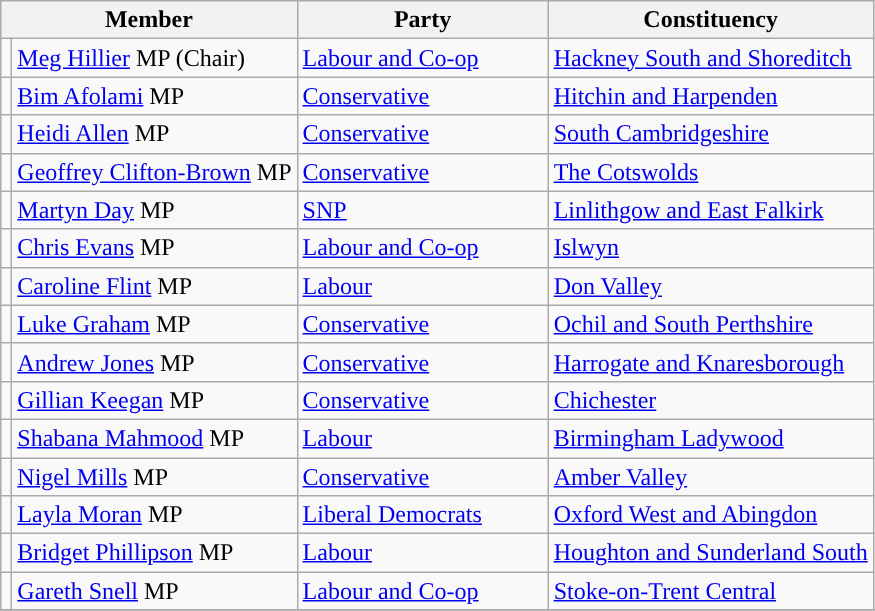<table class="wikitable">
<tr>
<th width="160px" colspan="2" valign="top">Member</th>
<th width="160px" valign="top">Party</th>
<th valign="top">Constituency</th>
</tr>
<tr>
<td style="color:inherit;background:"></td>
<td><a href='#'>Meg Hillier</a> MP (Chair)</td>
<td><a href='#'>Labour and Co-op</a></td>
<td><a href='#'>Hackney South and Shoreditch</a></td>
</tr>
<tr>
<td style="color:inherit;background:"></td>
<td><a href='#'>Bim Afolami</a> MP</td>
<td><a href='#'>Conservative</a></td>
<td><a href='#'>Hitchin and Harpenden</a></td>
</tr>
<tr>
<td style="color:inherit;background:"></td>
<td><a href='#'>Heidi Allen</a> MP</td>
<td><a href='#'>Conservative</a></td>
<td><a href='#'>South Cambridgeshire</a></td>
</tr>
<tr>
<td style="color:inherit;background:"></td>
<td><a href='#'>Geoffrey Clifton-Brown</a> MP</td>
<td><a href='#'>Conservative</a></td>
<td><a href='#'>The Cotswolds</a></td>
</tr>
<tr>
<td style="color:inherit;background:"></td>
<td><a href='#'>Martyn Day</a> MP</td>
<td><a href='#'>SNP</a></td>
<td><a href='#'>Linlithgow and East Falkirk</a></td>
</tr>
<tr>
<td style="color:inherit;background:"></td>
<td><a href='#'>Chris Evans</a> MP</td>
<td><a href='#'>Labour and Co-op</a></td>
<td><a href='#'>Islwyn</a></td>
</tr>
<tr>
<td style="color:inherit;background:"></td>
<td><a href='#'>Caroline Flint</a> MP</td>
<td><a href='#'>Labour</a></td>
<td><a href='#'>Don Valley</a></td>
</tr>
<tr>
<td style="color:inherit;background:"></td>
<td><a href='#'>Luke Graham</a> MP</td>
<td><a href='#'>Conservative</a></td>
<td><a href='#'>Ochil and South Perthshire</a></td>
</tr>
<tr>
<td style="color:inherit;background:"></td>
<td><a href='#'>Andrew Jones</a> MP</td>
<td><a href='#'>Conservative</a></td>
<td><a href='#'>Harrogate and Knaresborough</a></td>
</tr>
<tr>
<td style="color:inherit;background:"></td>
<td><a href='#'>Gillian Keegan</a> MP</td>
<td><a href='#'>Conservative</a></td>
<td><a href='#'>Chichester</a></td>
</tr>
<tr>
<td style="color:inherit;background:"></td>
<td><a href='#'>Shabana Mahmood</a> MP</td>
<td><a href='#'>Labour</a></td>
<td><a href='#'>Birmingham Ladywood</a></td>
</tr>
<tr>
<td style="color:inherit;background:"></td>
<td><a href='#'>Nigel Mills</a> MP</td>
<td><a href='#'>Conservative</a></td>
<td><a href='#'>Amber Valley</a></td>
</tr>
<tr>
<td style="color:inherit;background:"></td>
<td><a href='#'>Layla Moran</a> MP</td>
<td><a href='#'>Liberal Democrats</a></td>
<td><a href='#'>Oxford West and Abingdon</a></td>
</tr>
<tr>
<td style="color:inherit;background:"></td>
<td><a href='#'>Bridget Phillipson</a> MP</td>
<td><a href='#'>Labour</a></td>
<td><a href='#'>Houghton and Sunderland South</a></td>
</tr>
<tr>
<td style="color:inherit;background:"></td>
<td><a href='#'>Gareth Snell</a> MP</td>
<td><a href='#'>Labour and Co-op</a></td>
<td><a href='#'>Stoke-on-Trent Central</a></td>
</tr>
<tr>
</tr>
</table>
